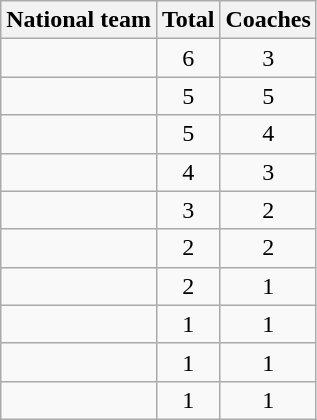<table class="wikitable sortable">
<tr>
<th>National team</th>
<th>Total</th>
<th>Coaches</th>
</tr>
<tr>
<td></td>
<td align="center">6</td>
<td align="center">3</td>
</tr>
<tr>
<td></td>
<td align="center">5</td>
<td align="center">5</td>
</tr>
<tr>
<td></td>
<td align="center">5</td>
<td align="center">4</td>
</tr>
<tr>
<td></td>
<td align="center">4</td>
<td align="center">3</td>
</tr>
<tr>
<td></td>
<td align="center">3</td>
<td align="center">2</td>
</tr>
<tr>
<td></td>
<td align="center">2</td>
<td align="center">2</td>
</tr>
<tr>
<td></td>
<td align="center">2</td>
<td align="center">1</td>
</tr>
<tr>
<td></td>
<td align="center">1</td>
<td align="center">1</td>
</tr>
<tr>
<td></td>
<td align="center">1</td>
<td align="center">1</td>
</tr>
<tr>
<td></td>
<td align="center">1</td>
<td align="center">1</td>
</tr>
</table>
